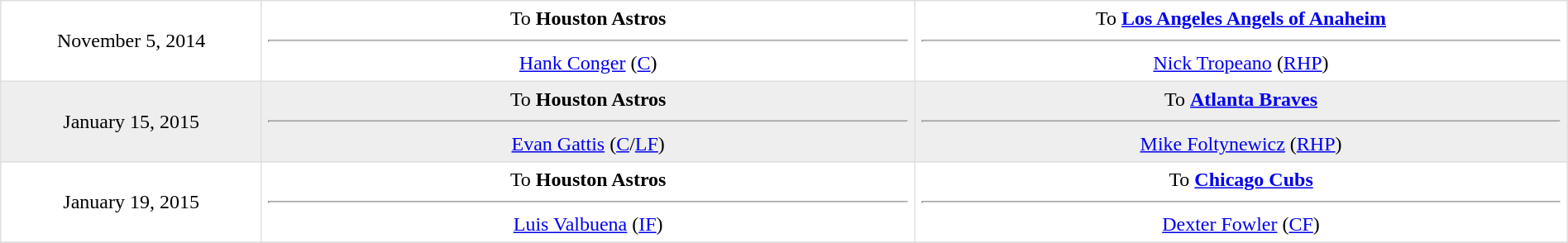<table border=1 style="border-collapse:collapse; text-align: center; width: 100%" bordercolor="#DFDFDF"  cellpadding="5">
<tr>
<td style="width:12%">November 5, 2014</td>
<td style="width:30%" valign="top">To <strong>Houston Astros</strong><hr><a href='#'>Hank Conger</a> (<a href='#'>C</a>)</td>
<td style="width:30%" valign="top">To <strong><a href='#'>Los Angeles Angels of Anaheim</a></strong><hr><a href='#'>Nick Tropeano</a> (<a href='#'>RHP</a>)<br></td>
</tr>
<tr bgcolor="eeeeee">
<td style="width:12%">January 15, 2015</td>
<td style="width:30%" valign="top">To <strong>Houston Astros</strong><hr><a href='#'>Evan Gattis</a> (<a href='#'>C</a>/<a href='#'>LF</a>)<br></td>
<td style="width:30%" valign="top">To <strong><a href='#'>Atlanta Braves</a></strong><hr><a href='#'>Mike Foltynewicz</a> (<a href='#'>RHP</a>)<br></td>
</tr>
<tr>
<td style="width:12%">January 19, 2015</td>
<td style="width:30%" valign="top">To <strong>Houston Astros</strong><hr><a href='#'>Luis Valbuena</a> (<a href='#'>IF</a>)<br></td>
<td style="width:30%" valign="top">To <strong><a href='#'>Chicago Cubs</a></strong><hr><a href='#'>Dexter Fowler</a> (<a href='#'>CF</a>)</td>
</tr>
<tr>
</tr>
</table>
